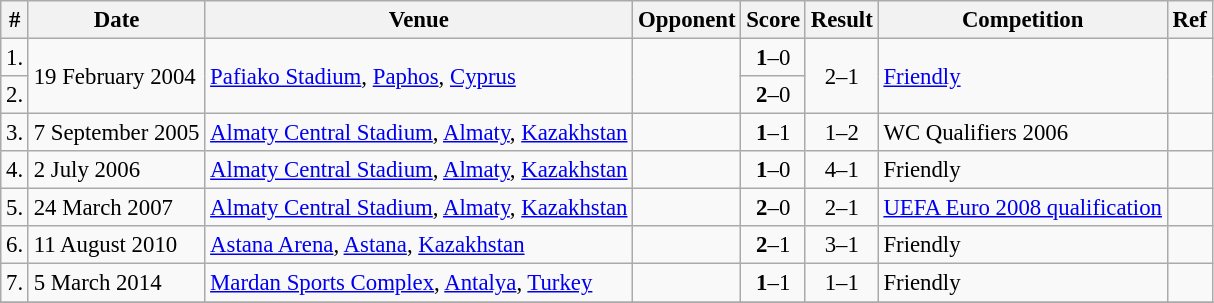<table class="wikitable" style="font-size:95%;">
<tr>
<th>#</th>
<th>Date</th>
<th>Venue</th>
<th>Opponent</th>
<th>Score</th>
<th>Result</th>
<th>Competition</th>
<th>Ref</th>
</tr>
<tr>
<td>1.</td>
<td rowspan="2">19 February 2004</td>
<td rowspan="2"><a href='#'>Pafiako Stadium</a>, <a href='#'>Paphos</a>, <a href='#'>Cyprus</a></td>
<td rowspan="2"></td>
<td style="text-align:center;"><strong>1</strong>–0</td>
<td rowspan="2" style="text-align:center;">2–1</td>
<td rowspan="2"><a href='#'>Friendly</a></td>
<td rowspan="2"></td>
</tr>
<tr>
<td>2.</td>
<td style="text-align:center;"><strong>2</strong>–0</td>
</tr>
<tr>
<td>3.</td>
<td>7 September 2005</td>
<td><a href='#'>Almaty Central Stadium</a>, <a href='#'>Almaty</a>, <a href='#'>Kazakhstan</a></td>
<td></td>
<td style="text-align:center;"><strong>1</strong>–1</td>
<td style="text-align:center;">1–2</td>
<td>WC Qualifiers 2006</td>
<td></td>
</tr>
<tr>
<td>4.</td>
<td>2 July 2006</td>
<td><a href='#'>Almaty Central Stadium</a>, <a href='#'>Almaty</a>, <a href='#'>Kazakhstan</a></td>
<td></td>
<td style="text-align:center;"><strong>1</strong>–0</td>
<td style="text-align:center;">4–1</td>
<td>Friendly</td>
<td></td>
</tr>
<tr>
<td>5.</td>
<td>24 March 2007</td>
<td><a href='#'>Almaty Central Stadium</a>, <a href='#'>Almaty</a>, <a href='#'>Kazakhstan</a></td>
<td></td>
<td style="text-align:center;"><strong>2</strong>–0</td>
<td style="text-align:center;">2–1</td>
<td><a href='#'>UEFA Euro 2008 qualification</a></td>
<td></td>
</tr>
<tr>
<td>6.</td>
<td>11 August 2010</td>
<td><a href='#'>Astana Arena</a>, <a href='#'>Astana</a>, <a href='#'>Kazakhstan</a></td>
<td></td>
<td style="text-align:center;"><strong>2</strong>–1</td>
<td style="text-align:center;">3–1</td>
<td>Friendly</td>
<td></td>
</tr>
<tr>
<td>7.</td>
<td>5 March 2014</td>
<td><a href='#'>Mardan Sports Complex</a>, <a href='#'>Antalya</a>, <a href='#'>Turkey</a></td>
<td></td>
<td style="text-align:center;"><strong>1</strong>–1</td>
<td style="text-align:center;">1–1</td>
<td>Friendly</td>
<td></td>
</tr>
<tr>
</tr>
</table>
